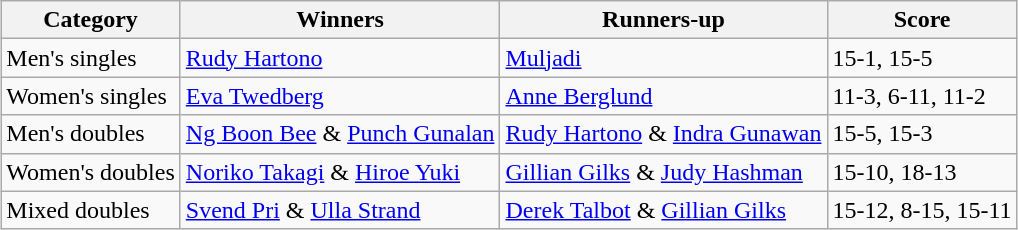<table class=wikitable style="margin:auto;">
<tr>
<th>Category</th>
<th>Winners</th>
<th>Runners-up</th>
<th>Score</th>
</tr>
<tr>
<td>Men's singles</td>
<td> <a href='#'>Rudy Hartono</a></td>
<td> <a href='#'>Muljadi</a></td>
<td>15-1, 15-5</td>
</tr>
<tr>
<td>Women's singles</td>
<td> <a href='#'>Eva Twedberg</a></td>
<td> <a href='#'>Anne Berglund</a></td>
<td>11-3, 6-11, 11-2</td>
</tr>
<tr>
<td>Men's doubles</td>
<td> <a href='#'>Ng Boon Bee</a> & <a href='#'>Punch Gunalan</a></td>
<td> <a href='#'>Rudy Hartono</a> & <a href='#'>Indra Gunawan</a></td>
<td>15-5, 15-3</td>
</tr>
<tr>
<td>Women's doubles</td>
<td> <a href='#'>Noriko Takagi</a> & <a href='#'>Hiroe Yuki</a></td>
<td> <a href='#'>Gillian Gilks</a> & <a href='#'>Judy Hashman</a></td>
<td>15-10, 18-13</td>
</tr>
<tr>
<td>Mixed doubles</td>
<td> <a href='#'>Svend Pri</a> & <a href='#'>Ulla Strand</a></td>
<td> <a href='#'>Derek Talbot</a> & <a href='#'>Gillian Gilks</a></td>
<td>15-12, 8-15, 15-11</td>
</tr>
</table>
